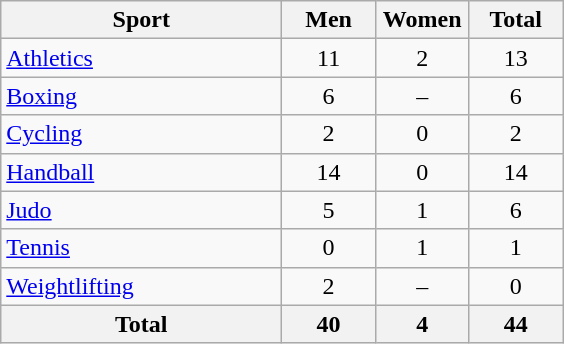<table class="wikitable sortable" style="text-align:center;">
<tr>
<th width=180>Sport</th>
<th width=55>Men</th>
<th width=55>Women</th>
<th width=55>Total</th>
</tr>
<tr>
<td align=left><a href='#'>Athletics</a></td>
<td>11</td>
<td>2</td>
<td>13</td>
</tr>
<tr>
<td align=left><a href='#'>Boxing</a></td>
<td>6</td>
<td>–</td>
<td>6</td>
</tr>
<tr>
<td align=left><a href='#'>Cycling</a></td>
<td>2</td>
<td>0</td>
<td>2</td>
</tr>
<tr>
<td align=left><a href='#'>Handball</a></td>
<td>14</td>
<td>0</td>
<td>14</td>
</tr>
<tr>
<td align=left><a href='#'>Judo</a></td>
<td>5</td>
<td>1</td>
<td>6</td>
</tr>
<tr>
<td align=left><a href='#'>Tennis</a></td>
<td>0</td>
<td>1</td>
<td>1</td>
</tr>
<tr>
<td align=left><a href='#'>Weightlifting</a></td>
<td>2</td>
<td>–</td>
<td>0</td>
</tr>
<tr>
<th>Total</th>
<th>40</th>
<th>4</th>
<th>44</th>
</tr>
</table>
